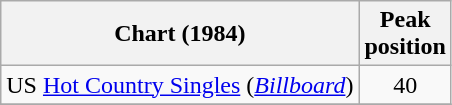<table class="wikitable sortable">
<tr>
<th>Chart (1984)</th>
<th>Peak<br>position</th>
</tr>
<tr>
<td>US <a href='#'>Hot Country Singles</a> (<em><a href='#'>Billboard</a></em>)</td>
<td align="center">40</td>
</tr>
<tr>
</tr>
</table>
